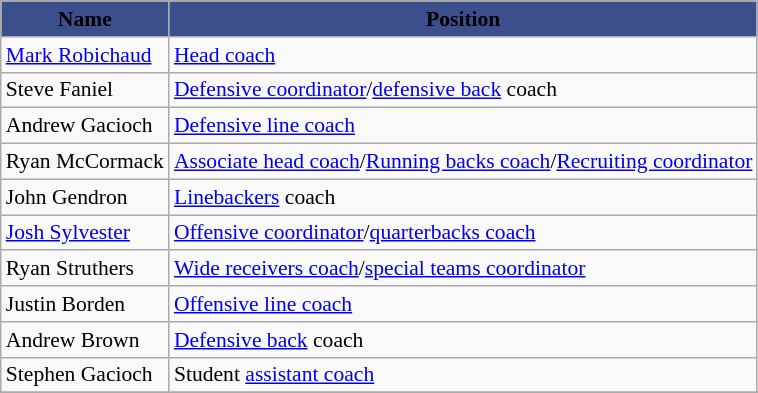<table class="wikitable" style="font-size:90%;">
<tr>
<th style="background:#3B4F8C;"><span>Name</span></th>
<th style="background:#3B4F8C;"><span>Position</span></th>
</tr>
<tr>
<td><a href='#'>Mark Robichaud</a></td>
<td><a href='#'>Head coach</a></td>
</tr>
<tr>
<td>Steve Faniel</td>
<td><a href='#'>Defensive coordinator</a>/<a href='#'>defensive back</a> coach</td>
</tr>
<tr>
<td>Andrew Gacioch</td>
<td><a href='#'>Defensive line coach</a></td>
</tr>
<tr>
<td>Ryan McCormack</td>
<td><a href='#'>Associate head coach</a>/<a href='#'>Running backs coach</a>/<a href='#'>Recruiting coordinator</a></td>
</tr>
<tr>
<td>John Gendron</td>
<td><a href='#'>Linebackers</a> coach</td>
</tr>
<tr>
<td><a href='#'>Josh Sylvester</a></td>
<td><a href='#'>Offensive coordinator</a>/<a href='#'>quarterbacks coach</a></td>
</tr>
<tr>
<td>Ryan Struthers</td>
<td><a href='#'>Wide receivers coach</a>/<a href='#'>special teams coordinator</a></td>
</tr>
<tr>
<td>Justin Borden</td>
<td><a href='#'>Offensive line coach</a></td>
</tr>
<tr>
<td>Andrew Brown</td>
<td><a href='#'>Defensive back</a> coach</td>
</tr>
<tr>
<td>Stephen Gacioch</td>
<td>Student <a href='#'>assistant coach</a></td>
</tr>
<tr>
</tr>
</table>
